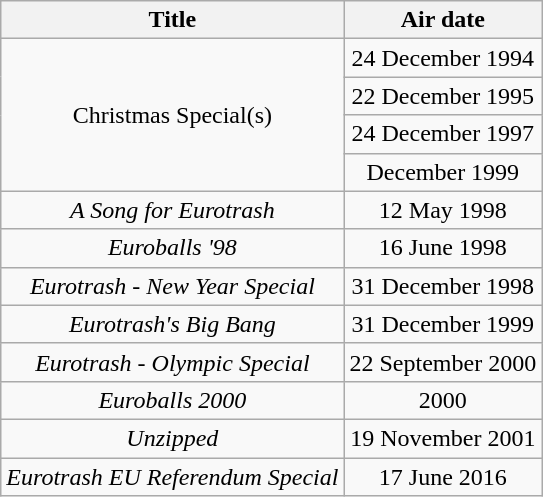<table class="wikitable" style="text-align:center;">
<tr>
<th>Title</th>
<th>Air date</th>
</tr>
<tr>
<td rowspan=4>Christmas Special(s)</td>
<td>24 December 1994</td>
</tr>
<tr>
<td>22 December 1995</td>
</tr>
<tr>
<td>24 December 1997</td>
</tr>
<tr>
<td>December 1999</td>
</tr>
<tr>
<td><em>A Song for Eurotrash</em></td>
<td>12 May 1998</td>
</tr>
<tr>
<td><em>Euroballs '98</em></td>
<td>16 June 1998</td>
</tr>
<tr>
<td><em>Eurotrash - New Year Special</em></td>
<td>31 December 1998</td>
</tr>
<tr>
<td><em>Eurotrash's Big Bang</em></td>
<td>31 December 1999</td>
</tr>
<tr>
<td><em>Eurotrash - Olympic Special</em></td>
<td>22 September 2000</td>
</tr>
<tr>
<td><em>Euroballs 2000</em></td>
<td>2000</td>
</tr>
<tr>
<td><em>Unzipped</em></td>
<td>19 November 2001</td>
</tr>
<tr>
<td><em>Eurotrash EU Referendum Special</em></td>
<td>17 June 2016</td>
</tr>
</table>
